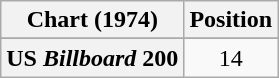<table class="wikitable plainrowheaders" style="text-align:center">
<tr>
<th>Chart (1974)</th>
<th>Position</th>
</tr>
<tr>
</tr>
<tr>
<th scope="row">US <em>Billboard</em> 200</th>
<td>14</td>
</tr>
</table>
